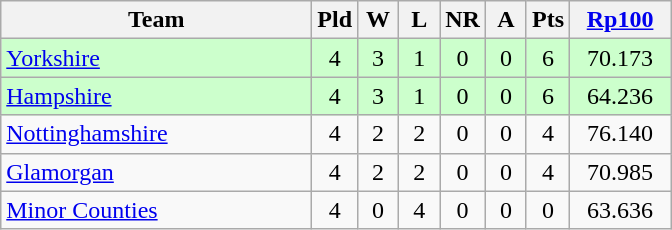<table class="wikitable" style="text-align: center;">
<tr>
<th width=200>Team</th>
<th width=20>Pld</th>
<th width=20>W</th>
<th width=20>L</th>
<th width=20>NR</th>
<th width=20>A</th>
<th width=20>Pts</th>
<th width=60><a href='#'>Rp100</a></th>
</tr>
<tr bgcolor="#ccffcc">
<td align=left><a href='#'>Yorkshire</a></td>
<td>4</td>
<td>3</td>
<td>1</td>
<td>0</td>
<td>0</td>
<td>6</td>
<td>70.173</td>
</tr>
<tr bgcolor="#ccffcc">
<td align=left><a href='#'>Hampshire</a></td>
<td>4</td>
<td>3</td>
<td>1</td>
<td>0</td>
<td>0</td>
<td>6</td>
<td>64.236</td>
</tr>
<tr>
<td align=left><a href='#'>Nottinghamshire</a></td>
<td>4</td>
<td>2</td>
<td>2</td>
<td>0</td>
<td>0</td>
<td>4</td>
<td>76.140</td>
</tr>
<tr>
<td align=left><a href='#'>Glamorgan</a></td>
<td>4</td>
<td>2</td>
<td>2</td>
<td>0</td>
<td>0</td>
<td>4</td>
<td>70.985</td>
</tr>
<tr>
<td align=left><a href='#'>Minor Counties</a></td>
<td>4</td>
<td>0</td>
<td>4</td>
<td>0</td>
<td>0</td>
<td>0</td>
<td>63.636</td>
</tr>
</table>
